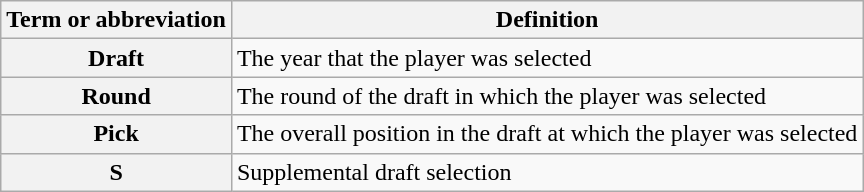<table class="wikitable">
<tr>
<th scope="col">Term or abbreviation</th>
<th scope="col">Definition</th>
</tr>
<tr>
<th scope="row">Draft</th>
<td>The year that the player was selected</td>
</tr>
<tr>
<th scope="row">Round</th>
<td>The round of the draft in which the player was selected</td>
</tr>
<tr>
<th scope="row">Pick</th>
<td>The overall position in the draft at which the player was selected<br></td>
</tr>
<tr>
<th scope="row">S</th>
<td>Supplemental draft selection</td>
</tr>
</table>
